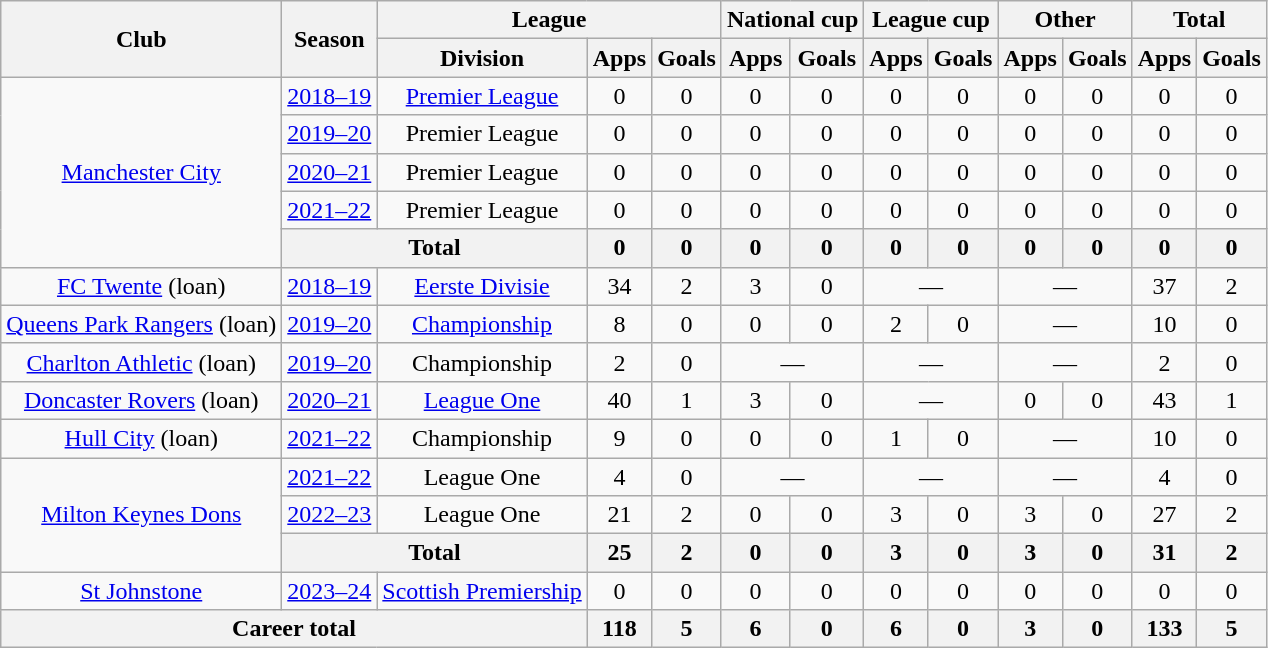<table class="wikitable" style="text-align:center">
<tr>
<th rowspan="2">Club</th>
<th rowspan="2">Season</th>
<th colspan="3">League</th>
<th colspan="2">National cup</th>
<th colspan="2">League cup</th>
<th colspan="2">Other</th>
<th colspan="2">Total</th>
</tr>
<tr>
<th>Division</th>
<th>Apps</th>
<th>Goals</th>
<th>Apps</th>
<th>Goals</th>
<th>Apps</th>
<th>Goals</th>
<th>Apps</th>
<th>Goals</th>
<th>Apps</th>
<th>Goals</th>
</tr>
<tr>
<td rowspan="5"><a href='#'>Manchester City</a></td>
<td><a href='#'>2018–19</a></td>
<td><a href='#'>Premier League</a></td>
<td>0</td>
<td>0</td>
<td>0</td>
<td>0</td>
<td>0</td>
<td>0</td>
<td>0</td>
<td>0</td>
<td>0</td>
<td>0</td>
</tr>
<tr>
<td><a href='#'>2019–20</a></td>
<td>Premier League</td>
<td>0</td>
<td>0</td>
<td>0</td>
<td>0</td>
<td>0</td>
<td>0</td>
<td>0</td>
<td>0</td>
<td>0</td>
<td>0</td>
</tr>
<tr>
<td><a href='#'>2020–21</a></td>
<td>Premier League</td>
<td>0</td>
<td>0</td>
<td>0</td>
<td>0</td>
<td>0</td>
<td>0</td>
<td>0</td>
<td>0</td>
<td>0</td>
<td>0</td>
</tr>
<tr>
<td><a href='#'>2021–22</a></td>
<td>Premier League</td>
<td>0</td>
<td>0</td>
<td>0</td>
<td>0</td>
<td>0</td>
<td>0</td>
<td>0</td>
<td>0</td>
<td>0</td>
<td>0</td>
</tr>
<tr>
<th colspan="2">Total</th>
<th>0</th>
<th>0</th>
<th>0</th>
<th>0</th>
<th>0</th>
<th>0</th>
<th>0</th>
<th>0</th>
<th>0</th>
<th>0</th>
</tr>
<tr>
<td><a href='#'>FC Twente</a> (loan)</td>
<td><a href='#'>2018–19</a></td>
<td><a href='#'>Eerste Divisie</a></td>
<td>34</td>
<td>2</td>
<td>3</td>
<td>0</td>
<td colspan="2">—</td>
<td colspan="2">—</td>
<td>37</td>
<td>2</td>
</tr>
<tr>
<td><a href='#'>Queens Park Rangers</a> (loan)</td>
<td><a href='#'>2019–20</a></td>
<td><a href='#'>Championship</a></td>
<td>8</td>
<td>0</td>
<td>0</td>
<td>0</td>
<td>2</td>
<td>0</td>
<td colspan="2">—</td>
<td>10</td>
<td>0</td>
</tr>
<tr>
<td><a href='#'>Charlton Athletic</a> (loan)</td>
<td><a href='#'>2019–20</a></td>
<td>Championship</td>
<td>2</td>
<td>0</td>
<td colspan="2">—</td>
<td colspan="2">—</td>
<td colspan="2">—</td>
<td>2</td>
<td>0</td>
</tr>
<tr>
<td><a href='#'>Doncaster Rovers</a> (loan)</td>
<td><a href='#'>2020–21</a></td>
<td><a href='#'>League One</a></td>
<td>40</td>
<td>1</td>
<td>3</td>
<td>0</td>
<td colspan=2>—</td>
<td>0</td>
<td>0</td>
<td>43</td>
<td>1</td>
</tr>
<tr>
<td><a href='#'>Hull City</a> (loan)</td>
<td><a href='#'>2021–22</a></td>
<td>Championship</td>
<td>9</td>
<td>0</td>
<td>0</td>
<td>0</td>
<td>1</td>
<td>0</td>
<td colspan="2">—</td>
<td>10</td>
<td>0</td>
</tr>
<tr>
<td rowspan="3"><a href='#'>Milton Keynes Dons</a></td>
<td><a href='#'>2021–22</a></td>
<td>League One</td>
<td>4</td>
<td>0</td>
<td colspan="2">—</td>
<td colspan="2">—</td>
<td colspan="2">—</td>
<td>4</td>
<td>0</td>
</tr>
<tr>
<td><a href='#'>2022–23</a></td>
<td>League One</td>
<td>21</td>
<td>2</td>
<td>0</td>
<td>0</td>
<td>3</td>
<td>0</td>
<td>3</td>
<td>0</td>
<td>27</td>
<td>2</td>
</tr>
<tr>
<th colspan="2">Total</th>
<th>25</th>
<th>2</th>
<th>0</th>
<th>0</th>
<th>3</th>
<th>0</th>
<th>3</th>
<th>0</th>
<th>31</th>
<th>2</th>
</tr>
<tr>
<td><a href='#'>St Johnstone</a></td>
<td><a href='#'>2023–24</a></td>
<td><a href='#'>Scottish Premiership</a></td>
<td>0</td>
<td>0</td>
<td>0</td>
<td>0</td>
<td>0</td>
<td>0</td>
<td>0</td>
<td>0</td>
<td>0</td>
<td>0</td>
</tr>
<tr>
<th colspan="3">Career total</th>
<th>118</th>
<th>5</th>
<th>6</th>
<th>0</th>
<th>6</th>
<th>0</th>
<th>3</th>
<th>0</th>
<th>133</th>
<th>5</th>
</tr>
</table>
